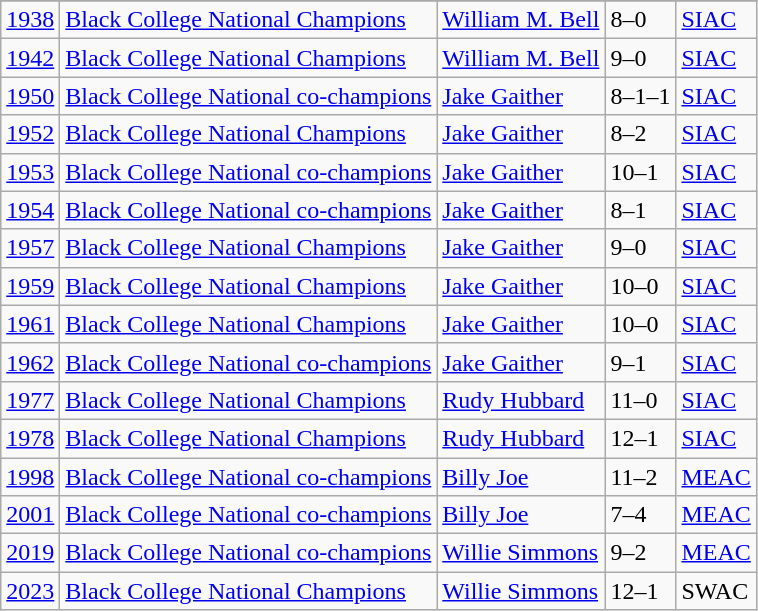<table class="wikitable">
<tr>
</tr>
<tr>
<td><a href='#'>1938</a></td>
<td><a href='#'>Black College National Champions</a></td>
<td><a href='#'>William M. Bell</a></td>
<td>8–0</td>
<td><a href='#'>SIAC</a></td>
</tr>
<tr>
<td><a href='#'>1942</a></td>
<td><a href='#'>Black College National Champions</a></td>
<td><a href='#'>William M. Bell</a></td>
<td>9–0</td>
<td><a href='#'>SIAC</a></td>
</tr>
<tr>
<td><a href='#'>1950</a></td>
<td><a href='#'>Black College National co-champions</a></td>
<td><a href='#'>Jake Gaither</a></td>
<td>8–1–1</td>
<td><a href='#'>SIAC</a></td>
</tr>
<tr>
<td><a href='#'>1952</a></td>
<td><a href='#'>Black College National Champions</a></td>
<td><a href='#'>Jake Gaither</a></td>
<td>8–2</td>
<td><a href='#'>SIAC</a></td>
</tr>
<tr>
<td><a href='#'>1953</a></td>
<td><a href='#'>Black College National co-champions</a></td>
<td><a href='#'>Jake Gaither</a></td>
<td>10–1</td>
<td><a href='#'>SIAC</a></td>
</tr>
<tr>
<td><a href='#'>1954</a></td>
<td><a href='#'>Black College National co-champions</a></td>
<td><a href='#'>Jake Gaither</a></td>
<td>8–1</td>
<td><a href='#'>SIAC</a></td>
</tr>
<tr>
<td><a href='#'>1957</a></td>
<td><a href='#'>Black College National Champions</a></td>
<td><a href='#'>Jake Gaither</a></td>
<td>9–0</td>
<td><a href='#'>SIAC</a></td>
</tr>
<tr>
<td><a href='#'>1959</a></td>
<td><a href='#'>Black College National Champions</a></td>
<td><a href='#'>Jake Gaither</a></td>
<td>10–0</td>
<td><a href='#'>SIAC</a></td>
</tr>
<tr>
<td><a href='#'>1961</a></td>
<td><a href='#'>Black College National Champions</a></td>
<td><a href='#'>Jake Gaither</a></td>
<td>10–0</td>
<td><a href='#'>SIAC</a></td>
</tr>
<tr>
<td><a href='#'>1962</a></td>
<td><a href='#'>Black College National co-champions</a></td>
<td><a href='#'>Jake Gaither</a></td>
<td>9–1</td>
<td><a href='#'>SIAC</a></td>
</tr>
<tr>
<td><a href='#'>1977</a></td>
<td><a href='#'>Black College National Champions</a></td>
<td><a href='#'>Rudy Hubbard</a></td>
<td>11–0</td>
<td><a href='#'>SIAC</a></td>
</tr>
<tr>
<td><a href='#'>1978</a></td>
<td><a href='#'>Black College National Champions</a></td>
<td><a href='#'>Rudy Hubbard</a></td>
<td>12–1</td>
<td><a href='#'>SIAC</a></td>
</tr>
<tr>
<td><a href='#'>1998</a></td>
<td><a href='#'>Black College National co-champions</a></td>
<td><a href='#'>Billy Joe</a></td>
<td>11–2</td>
<td><a href='#'>MEAC</a></td>
</tr>
<tr>
<td><a href='#'>2001</a></td>
<td><a href='#'>Black College National co-champions</a></td>
<td><a href='#'>Billy Joe</a></td>
<td>7–4</td>
<td><a href='#'>MEAC</a></td>
</tr>
<tr>
<td><a href='#'>2019</a></td>
<td><a href='#'>Black College National co-champions</a></td>
<td><a href='#'>Willie Simmons</a></td>
<td>9–2</td>
<td><a href='#'>MEAC</a></td>
</tr>
<tr>
<td><a href='#'>2023</a></td>
<td><a href='#'>Black College National Champions</a></td>
<td><a href='#'>Willie Simmons</a></td>
<td>12–1</td>
<td>SWAC</td>
</tr>
</table>
